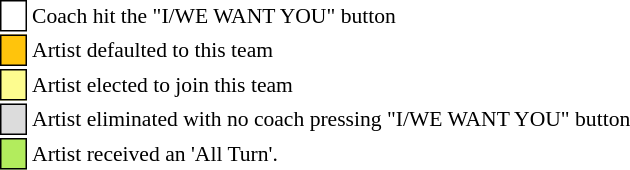<table class="toccolours" style="font-size: 90%; white-space: nowrap;">
<tr>
<td style="background-color:white; border: 1px solid black;"> <strong></strong> </td>
<td>Coach hit the "I/WE WANT YOU" button</td>
</tr>
<tr>
<td style="background-color:#FFC40C; border: 1px solid black">    </td>
<td>Artist defaulted to this team</td>
</tr>
<tr>
<td style="background-color:#FDFC8F; border: 1px solid black;">    </td>
<td>Artist elected to join this team</td>
</tr>
<tr>
<td style="background-color:#DCDCDC; border: 1px solid black">    </td>
<td>Artist eliminated with no coach pressing "I/WE WANT YOU" button</td>
</tr>
<tr>
<td style="background-color:#B2EC5D; border: 1px solid black">    </td>
<td>Artist received an 'All Turn'.</td>
</tr>
<tr>
</tr>
</table>
